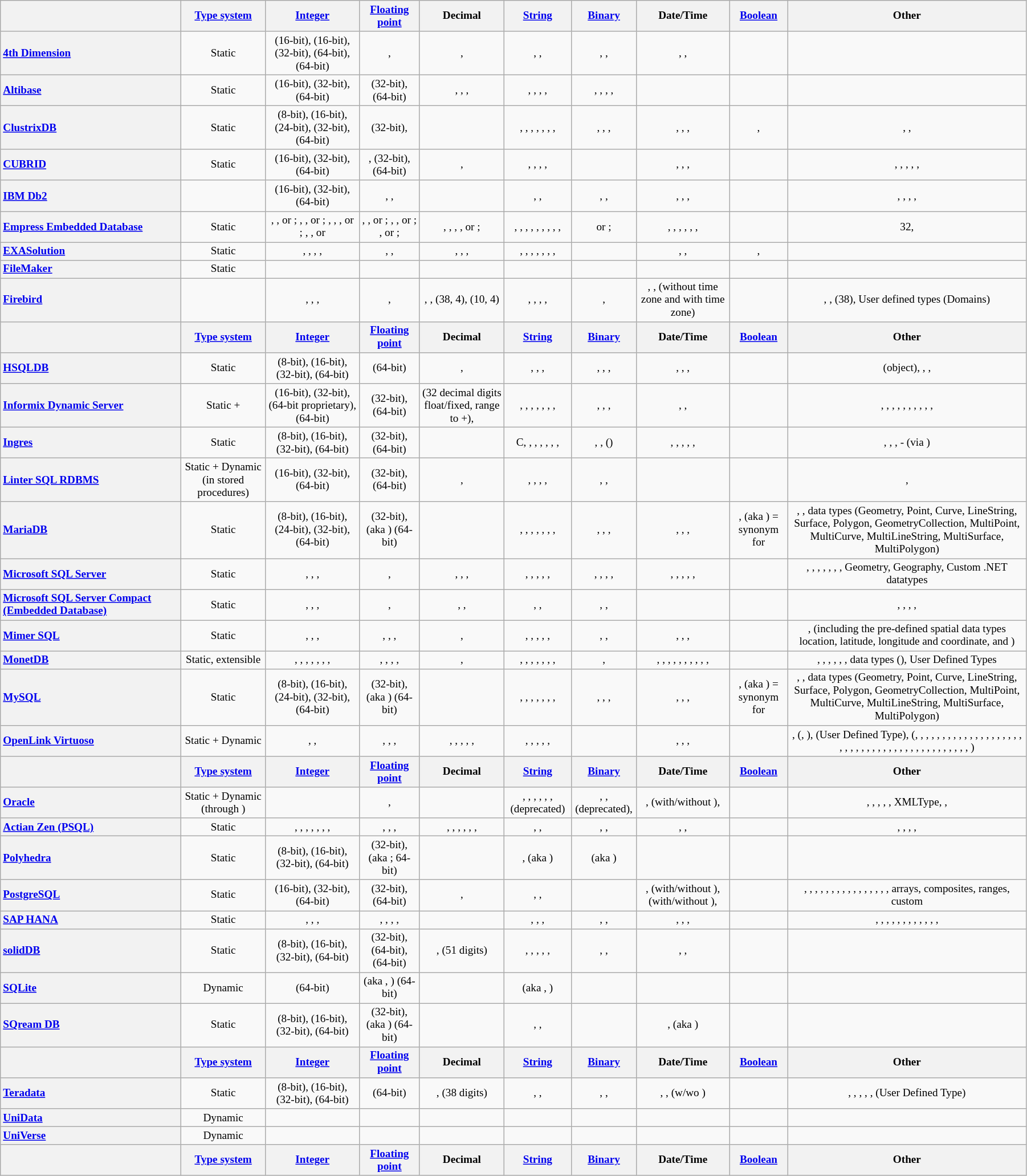<table style="text-align: center; width: 95%; font-size: 80%;" class="wikitable sortable">
<tr>
<th style="width:16em"></th>
<th><a href='#'>Type system</a></th>
<th><a href='#'>Integer</a></th>
<th><a href='#'>Floating point</a></th>
<th>Decimal</th>
<th><a href='#'>String</a></th>
<th><a href='#'>Binary</a></th>
<th>Date/Time</th>
<th><a href='#'>Boolean</a></th>
<th>Other</th>
</tr>
<tr>
<th style="text-align:left"><a href='#'>4th Dimension</a></th>
<td>Static</td>
<td> (16-bit),  (16-bit),  (32-bit),  (64-bit),  (64-bit)</td>
<td>, </td>
<td>, </td>
<td>, , </td>
<td>,  , </td>
<td>, , </td>
<td></td>
<td></td>
</tr>
<tr>
<th style="text-align:left"><a href='#'>Altibase</a></th>
<td>Static</td>
<td> (16-bit),  (32-bit),  (64-bit)</td>
<td> (32-bit),  (64-bit)</td>
<td>, , , </td>
<td>, , , , </td>
<td>, , , , </td>
<td></td>
<td></td>
<td></td>
</tr>
<tr>
<th style="text-align:left"><a href='#'>ClustrixDB</a></th>
<td>Static</td>
<td> (8-bit),  (16-bit),   (24-bit),  (32-bit),  (64-bit)</td>
<td> (32-bit), </td>
<td></td>
<td>, , , , , , , </td>
<td>, , , </td>
<td>, , , </td>
<td>, </td>
<td>, ,</td>
</tr>
<tr>
<th style="text-align:left"><a href='#'>CUBRID</a></th>
<td>Static</td>
<td> (16-bit),  (32-bit),  (64-bit)</td>
<td>, (32-bit), (64-bit)</td>
<td>, </td>
<td>, , , , </td>
<td></td>
<td>, , , </td>
<td></td>
<td>,  , , , , </td>
</tr>
<tr>
<th style="text-align:left"><a href='#'>IBM Db2</a></th>
<td></td>
<td> (16-bit),  (32-bit),  (64-bit)</td>
<td>, , </td>
<td></td>
<td>, , </td>
<td>, , </td>
<td>, ,    ,    </td>
<td></td>
<td>, , , , </td>
</tr>
<tr>
<th style="text-align:left"><a href='#'>Empress Embedded Database</a></th>
<td>Static</td>
<td>, , or ; , , or ; , , , or ; , , or </td>
<td>, , or ;  , , or ; , or ; </td>
<td>, , , , or ; </td>
<td>, ,  ,  ,   , ,   , ,    , </td>
<td>   or ; </td>
<td>, , , , , , </td>
<td></td>
<td> 32, </td>
</tr>
<tr>
<th style="text-align:left"><a href='#'>EXASolution</a></th>
<td>Static</td>
<td>, , , ,</td>
<td>, , </td>
<td>, , , </td>
<td>, ,  , , , , , </td>
<td></td>
<td>, , </td>
<td>, </td>
<td></td>
</tr>
<tr>
<th style="text-align:left"><a href='#'>FileMaker</a></th>
<td>Static</td>
<td></td>
<td></td>
<td></td>
<td></td>
<td></td>
<td></td>
<td></td>
<td></td>
</tr>
<tr>
<th style="text-align:left"><a href='#'>Firebird</a></th>
<td></td>
<td>, , , </td>
<td>, </td>
<td>, , (38, 4), (10, 4)</td>
<td>, ,    ,    , </td>
<td>  , </td>
<td>, ,  (without time zone and with time zone)</td>
<td></td>
<td>, , (38), User defined types (Domains)</td>
</tr>
<tr>
<th style="width:16em"></th>
<th><a href='#'>Type system</a></th>
<th><a href='#'>Integer</a></th>
<th><a href='#'>Floating point</a></th>
<th>Decimal</th>
<th><a href='#'>String</a></th>
<th><a href='#'>Binary</a></th>
<th>Date/Time</th>
<th><a href='#'>Boolean</a></th>
<th>Other</th>
</tr>
<tr>
<th style="text-align:left"><a href='#'>HSQLDB</a></th>
<td>Static</td>
<td> (8-bit),  (16-bit),  (32-bit),  (64-bit)</td>
<td> (64-bit)</td>
<td>, </td>
<td>, , , </td>
<td>, , , </td>
<td>, , , </td>
<td></td>
<td> (object), ,  , </td>
</tr>
<tr>
<th style="text-align:left"><a href='#'>Informix Dynamic Server</a></th>
<td>Static + </td>
<td> (16-bit),  (32-bit),  (64-bit proprietary),  (64-bit)</td>
<td> (32-bit),  (64-bit)</td>
<td> (32 decimal digits float/fixed, range  to +), </td>
<td>, , , , , , , </td>
<td>, , , </td>
<td>, , </td>
<td></td>
<td>, , , , , , , , , ,   </td>
</tr>
<tr>
<th style="text-align:left"><a href='#'>Ingres</a></th>
<td>Static</td>
<td> (8-bit),  (16-bit),  (32-bit),  (64-bit)</td>
<td> (32-bit),  (64-bit)</td>
<td></td>
<td>C, , ,  , , ,  , </td>
<td>, ,   ()</td>
<td>, , , , , </td>
<td></td>
<td>, , , -   (via )</td>
</tr>
<tr>
<th style="text-align:left"><a href='#'>Linter SQL RDBMS</a></th>
<td>Static + Dynamic (in stored procedures)</td>
<td> (16-bit),  (32-bit),  (64-bit)</td>
<td>(32-bit), (64-bit)</td>
<td>, </td>
<td>, , , , </td>
<td>, , </td>
<td></td>
<td></td>
<td>, </td>
</tr>
<tr>
<th style="text-align:left"><a href='#'>MariaDB</a></th>
<td>Static</td>
<td> (8-bit),  (16-bit),   (24-bit),  (32-bit),  (64-bit)</td>
<td> (32-bit),  (aka ) (64-bit)</td>
<td></td>
<td>, , , , , , , </td>
<td>, , , </td>
<td>, , , </td>
<td>,  (aka ) = synonym for </td>
<td>, ,  data types (Geometry, Point, Curve, LineString, Surface, Polygon, GeometryCollection, MultiPoint, MultiCurve, MultiLineString, MultiSurface, MultiPolygon)</td>
</tr>
<tr>
<th style="text-align:left"><a href='#'>Microsoft SQL Server</a></th>
<td>Static</td>
<td>, , , </td>
<td>, </td>
<td>, , , </td>
<td>, , , , , </td>
<td>, , , , </td>
<td>, , , , , </td>
<td></td>
<td>, , , , , , , Geometry, Geography, Custom .NET datatypes</td>
</tr>
<tr>
<th style="text-align:left"><a href='#'>Microsoft SQL Server Compact (Embedded Database)</a></th>
<td>Static</td>
<td>, , , </td>
<td>, </td>
<td>, , </td>
<td>, , </td>
<td>, , </td>
<td></td>
<td></td>
<td>, , , , </td>
</tr>
<tr>
<th style="text-align:left"><a href='#'>Mimer SQL</a></th>
<td>Static</td>
<td>, , , </td>
<td>, , , </td>
<td>, </td>
<td>, , , , , </td>
<td>, , </td>
<td>, , , </td>
<td></td>
<td>,  (including the pre-defined spatial data types location, latitude, longitude and coordinate, and )</td>
</tr>
<tr>
<th style="text-align:left"><a href='#'>MonetDB</a></th>
<td>Static, extensible</td>
<td>, , , , , , , </td>
<td>, , , ,  </td>
<td>, </td>
<td>, , , , , , , </td>
<td>, </td>
<td>, ,    , ,    ,  ,  ,  ,  ,  ,  </td>
<td></td>
<td>, , , , , ,  data types (), User Defined Types</td>
</tr>
<tr>
<th style="text-align:left"><a href='#'>MySQL</a></th>
<td>Static</td>
<td> (8-bit),  (16-bit),   (24-bit),  (32-bit),  (64-bit)</td>
<td> (32-bit),  (aka ) (64-bit)</td>
<td></td>
<td>, , , , , , , </td>
<td>, , , </td>
<td>, , , </td>
<td>,  (aka ) = synonym for </td>
<td>, ,  data types (Geometry, Point, Curve, LineString, Surface, Polygon, GeometryCollection, MultiPoint, MultiCurve, MultiLineString, MultiSurface, MultiPolygon)</td>
</tr>
<tr>
<th style="text-align:left"><a href='#'>OpenLink Virtuoso</a></th>
<td>Static + Dynamic</td>
<td>, , </td>
<td>,  , , </td>
<td>, , , , , </td>
<td>, , , , , </td>
<td></td>
<td>, , , </td>
<td></td>
<td>,  (, ),  (User Defined Type),  (, , , , , , , , , , , , , , , , , , , , , , , , , , , , , , , , , , , , , , , , , , , , )</td>
</tr>
<tr>
<th style="width:16em"></th>
<th><a href='#'>Type system</a></th>
<th><a href='#'>Integer</a></th>
<th><a href='#'>Floating point</a></th>
<th>Decimal</th>
<th><a href='#'>String</a></th>
<th><a href='#'>Binary</a></th>
<th>Date/Time</th>
<th><a href='#'>Boolean</a></th>
<th>Other</th>
</tr>
<tr>
<th style="text-align:left"><a href='#'>Oracle</a></th>
<td>Static + Dynamic (through )</td>
<td></td>
<td>, </td>
<td></td>
<td>, , , , , ,  (deprecated)</td>
<td>, ,   (deprecated), </td>
<td>,  (with/without  ), </td>
<td></td>
<td>, , , , , XMLType, , </td>
</tr>
<tr>
<th style="text-align:left"><a href='#'>Actian Zen (PSQL)</a></th>
<td>Static</td>
<td>, , , , , , , </td>
<td>, , , </td>
<td>, , , , , , </td>
<td>, , </td>
<td>, , </td>
<td>, , </td>
<td></td>
<td>, , , , </td>
</tr>
<tr>
<th style="text-align:left"><a href='#'>Polyhedra</a></th>
<td>Static</td>
<td> (8-bit), (16-bit),  (32-bit),  (64-bit)</td>
<td> (32-bit),  (aka ; 64-bit)</td>
<td></td>
<td>,   (aka   )</td>
<td>  (aka   )</td>
<td></td>
<td></td>
<td></td>
</tr>
<tr>
<th style="text-align:left"><a href='#'>PostgreSQL</a></th>
<td>Static</td>
<td> (16-bit),  (32-bit),  (64-bit)</td>
<td> (32-bit),   (64-bit)</td>
<td>, </td>
<td>, , </td>
<td></td>
<td>,  (with/without  ),  (with/without  ), </td>
<td></td>
<td>, , , , , , , , , , , , , , , , arrays, composites, ranges, custom</td>
</tr>
<tr>
<th style="text-align:left"><a href='#'>SAP HANA</a></th>
<td>Static</td>
<td>, , , </td>
<td>, , , ,  </td>
<td></td>
<td>, , , </td>
<td>, , </td>
<td>, , , </td>
<td></td>
<td>, , , , , , , , , , , , </td>
</tr>
<tr>
<th style="text-align:left"><a href='#'>solidDB</a></th>
<td>Static</td>
<td> (8-bit),  (16-bit),  (32-bit),  (64-bit)</td>
<td> (32-bit),  (64-bit),  (64-bit)</td>
<td>,  (51 digits)</td>
<td>, ,  , , ,  </td>
<td>, ,  </td>
<td>, , </td>
<td></td>
<td></td>
</tr>
<tr>
<th style="text-align:left"><a href='#'>SQLite</a></th>
<td>Dynamic</td>
<td> (64-bit)</td>
<td> (aka , ) (64-bit)</td>
<td></td>
<td> (aka , )</td>
<td></td>
<td></td>
<td></td>
<td></td>
</tr>
<tr>
<th style="text-align:left"><a href='#'>SQream DB</a></th>
<td>Static</td>
<td> (8-bit),  (16-bit),  (32-bit),  (64-bit)</td>
<td> (32-bit),  (aka ) (64-bit)</td>
<td></td>
<td>, , </td>
<td></td>
<td>,  (aka )</td>
<td></td>
<td></td>
</tr>
<tr>
<th style="width:16em"></th>
<th><a href='#'>Type system</a></th>
<th><a href='#'>Integer</a></th>
<th><a href='#'>Floating point</a></th>
<th>Decimal</th>
<th><a href='#'>String</a></th>
<th><a href='#'>Binary</a></th>
<th>Date/Time</th>
<th><a href='#'>Boolean</a></th>
<th>Other</th>
</tr>
<tr>
<th style="text-align:left"><a href='#'>Teradata</a></th>
<td>Static</td>
<td> (8-bit),  (16-bit),  (32-bit),  (64-bit)</td>
<td> (64-bit)</td>
<td>,  (38 digits)</td>
<td>, , </td>
<td>, , </td>
<td>, ,  (w/wo  )</td>
<td></td>
<td>, , , , ,  (User Defined Type)</td>
</tr>
<tr>
<th style="text-align:left"><a href='#'>UniData</a></th>
<td>Dynamic</td>
<td></td>
<td></td>
<td></td>
<td></td>
<td></td>
<td></td>
<td></td>
<td></td>
</tr>
<tr>
<th style="text-align:left"><a href='#'>UniVerse</a></th>
<td>Dynamic</td>
<td></td>
<td></td>
<td></td>
<td></td>
<td></td>
<td></td>
<td></td>
<td></td>
</tr>
<tr>
<th></th>
<th><a href='#'>Type system</a></th>
<th><a href='#'>Integer</a></th>
<th><a href='#'>Floating point</a></th>
<th>Decimal</th>
<th><a href='#'>String</a></th>
<th><a href='#'>Binary</a></th>
<th>Date/Time</th>
<th><a href='#'>Boolean</a></th>
<th>Other</th>
</tr>
</table>
